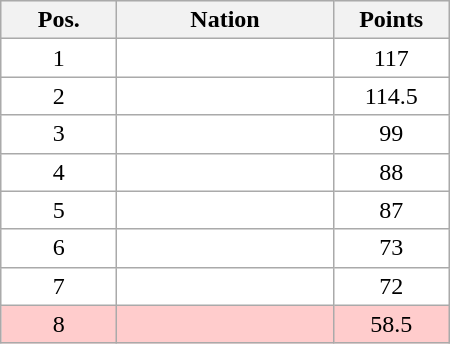<table class="wikitable gauche" cellspacing="1" style="width:300px;">
<tr style="background:#efefef; text-align:center;">
<th style="width:70px;">Pos.</th>
<th>Nation</th>
<th style="width:70px;">Points</th>
</tr>
<tr style="vertical-align:top; text-align:center; background:#fff;">
<td>1</td>
<td style="text-align:left;"></td>
<td>117</td>
</tr>
<tr style="vertical-align:top; text-align:center; background:#fff;">
<td>2</td>
<td style="text-align:left;"></td>
<td>114.5</td>
</tr>
<tr style="vertical-align:top; text-align:center; background:#fff;">
<td>3</td>
<td style="text-align:left;"></td>
<td>99</td>
</tr>
<tr style="vertical-align:top; text-align:center; background:#fff;">
<td>4</td>
<td style="text-align:left;"></td>
<td>88</td>
</tr>
<tr style="vertical-align:top; text-align:center; background:#fff;">
<td>5</td>
<td style="text-align:left;"></td>
<td>87</td>
</tr>
<tr style="vertical-align:top; text-align:center; background:#fff;">
<td>6</td>
<td style="text-align:left;"></td>
<td>73</td>
</tr>
<tr style="vertical-align:top; text-align:center; background:#fff;">
<td>7</td>
<td style="text-align:left;"></td>
<td>72</td>
</tr>
<tr style="vertical-align:top; text-align:center; background:#ffcccc;">
<td>8</td>
<td style="text-align:left;"></td>
<td>58.5</td>
</tr>
</table>
